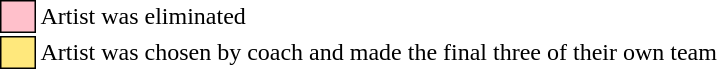<table class="toccolours" style="font-size: 100%">
<tr>
<td style="background:pink; border:1px solid black;">     </td>
<td>Artist was eliminated</td>
</tr>
<tr>
<td style="background-color:#FFE87C; border: 1px solid black">     </td>
<td>Artist was chosen by coach and made the final three of their own team</td>
</tr>
<tr>
</tr>
</table>
